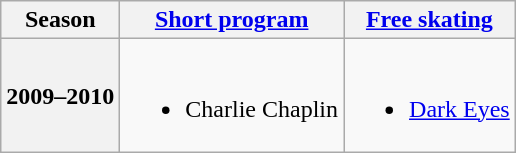<table class="wikitable" style="text-align:center">
<tr>
<th>Season</th>
<th><a href='#'>Short program</a></th>
<th><a href='#'>Free skating</a></th>
</tr>
<tr>
<th>2009–2010 <br> </th>
<td><br><ul><li>Charlie Chaplin</li></ul></td>
<td><br><ul><li><a href='#'>Dark Eyes</a></li></ul></td>
</tr>
</table>
